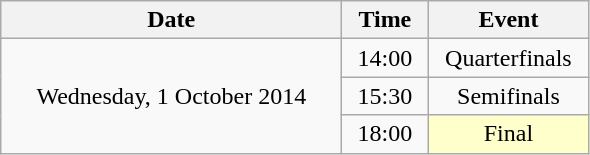<table class = "wikitable" style="text-align:center;">
<tr>
<th width=220>Date</th>
<th width=50>Time</th>
<th width=100>Event</th>
</tr>
<tr>
<td rowspan=3>Wednesday, 1 October 2014</td>
<td>14:00</td>
<td>Quarterfinals</td>
</tr>
<tr>
<td>15:30</td>
<td>Semifinals</td>
</tr>
<tr>
<td>18:00</td>
<td bgcolor=ffffcc>Final</td>
</tr>
</table>
